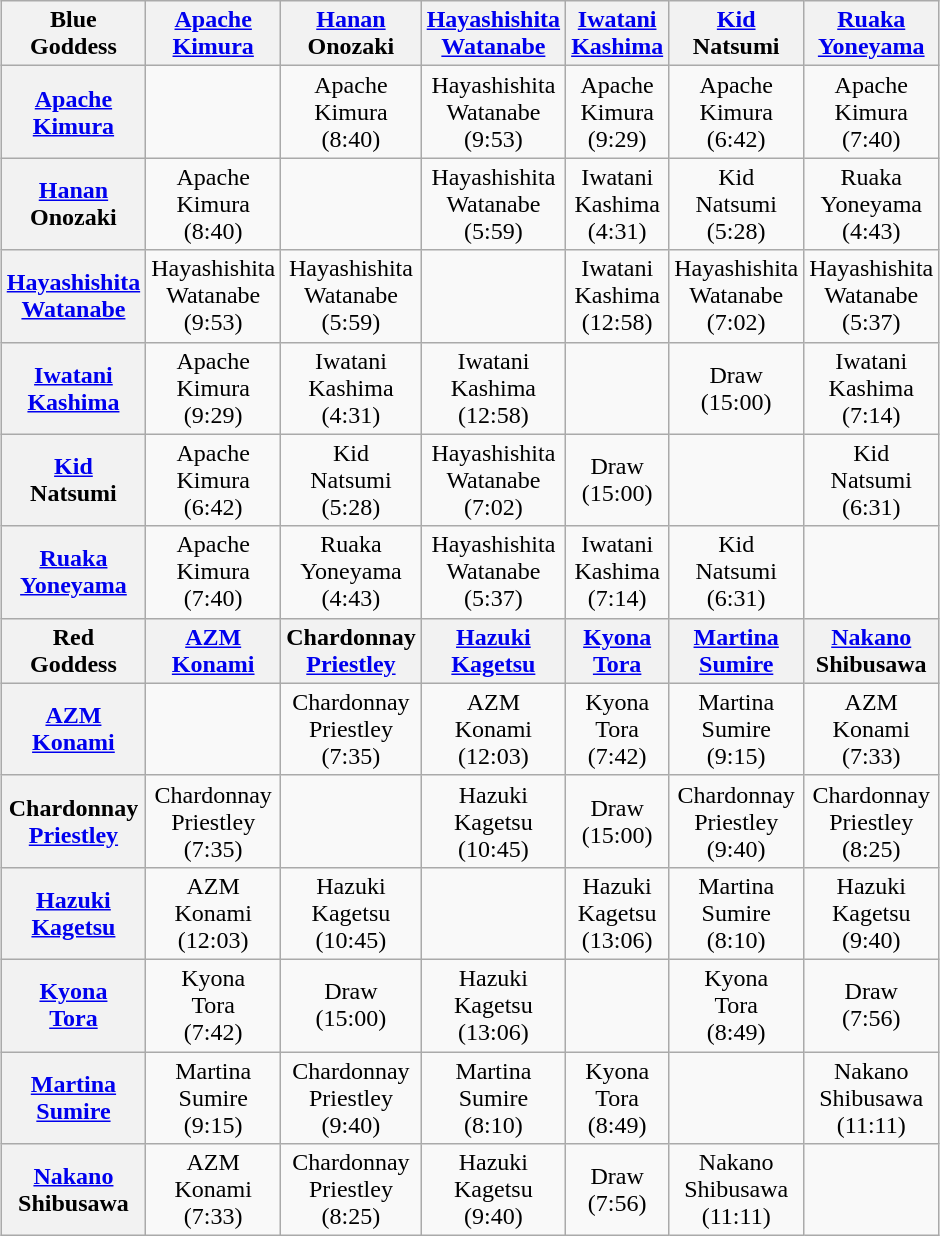<table class="wikitable" style="text-align:center; margin: 1em auto 1em auto;" width="25%">
<tr>
<th>Blue Goddess</th>
<th><a href='#'>Apache</a><br><a href='#'>Kimura</a></th>
<th><a href='#'>Hanan</a><br>Onozaki</th>
<th><a href='#'>Hayashishita</a><br><a href='#'>Watanabe</a></th>
<th><a href='#'>Iwatani</a><br><a href='#'>Kashima</a></th>
<th><a href='#'>Kid</a><br>Natsumi</th>
<th><a href='#'>Ruaka</a><br><a href='#'>Yoneyama</a></th>
</tr>
<tr>
<th><a href='#'>Apache</a><br><a href='#'>Kimura</a></th>
<td></td>
<td>Apache<br>Kimura<br>(8:40)</td>
<td>Hayashishita<br>Watanabe<br>(9:53)</td>
<td>Apache<br>Kimura<br>(9:29)</td>
<td>Apache<br>Kimura<br>(6:42)</td>
<td>Apache<br>Kimura<br>(7:40)</td>
</tr>
<tr>
<th><a href='#'>Hanan</a><br>Onozaki</th>
<td>Apache<br>Kimura<br>(8:40)</td>
<td></td>
<td>Hayashishita<br>Watanabe<br>(5:59)</td>
<td>Iwatani<br>Kashima<br>(4:31)</td>
<td>Kid<br>Natsumi<br>(5:28)</td>
<td>Ruaka<br>Yoneyama<br>(4:43)</td>
</tr>
<tr>
<th><a href='#'>Hayashishita</a><br><a href='#'>Watanabe</a></th>
<td>Hayashishita<br>Watanabe<br>(9:53)</td>
<td>Hayashishita<br>Watanabe<br>(5:59)</td>
<td></td>
<td>Iwatani<br>Kashima<br>(12:58)</td>
<td>Hayashishita<br>Watanabe<br>(7:02)</td>
<td>Hayashishita<br>Watanabe<br>(5:37)</td>
</tr>
<tr>
<th><a href='#'>Iwatani</a><br><a href='#'>Kashima</a></th>
<td>Apache<br>Kimura<br>(9:29)</td>
<td>Iwatani<br>Kashima<br>(4:31)</td>
<td>Iwatani<br>Kashima<br>(12:58)</td>
<td></td>
<td>Draw<br>(15:00)</td>
<td>Iwatani<br>Kashima<br>(7:14)</td>
</tr>
<tr>
<th><a href='#'>Kid</a><br>Natsumi</th>
<td>Apache<br>Kimura<br>(6:42)</td>
<td>Kid<br>Natsumi<br>(5:28)</td>
<td>Hayashishita<br>Watanabe<br>(7:02)</td>
<td>Draw<br>(15:00)</td>
<td></td>
<td>Kid<br>Natsumi<br>(6:31)</td>
</tr>
<tr>
<th><a href='#'>Ruaka</a><br><a href='#'>Yoneyama</a></th>
<td>Apache<br>Kimura<br>(7:40)</td>
<td>Ruaka<br>Yoneyama<br>(4:43)</td>
<td>Hayashishita<br>Watanabe<br>(5:37)</td>
<td>Iwatani<br>Kashima<br>(7:14)</td>
<td>Kid<br>Natsumi<br>(6:31)</td>
<td></td>
</tr>
<tr>
<th>Red Goddess</th>
<th><a href='#'>AZM</a><br><a href='#'>Konami</a></th>
<th>Chardonnay<br><a href='#'>Priestley</a></th>
<th><a href='#'>Hazuki</a><br><a href='#'>Kagetsu</a></th>
<th><a href='#'>Kyona</a><br><a href='#'>Tora</a></th>
<th><a href='#'>Martina</a><br><a href='#'>Sumire</a></th>
<th><a href='#'>Nakano</a><br>Shibusawa</th>
</tr>
<tr>
<th><a href='#'>AZM</a><br><a href='#'>Konami</a></th>
<td></td>
<td>Chardonnay<br>Priestley<br>(7:35)</td>
<td>AZM<br>Konami<br>(12:03)</td>
<td>Kyona<br>Tora<br>(7:42)</td>
<td>Martina<br>Sumire<br>(9:15)</td>
<td>AZM<br>Konami<br>(7:33)</td>
</tr>
<tr>
<th>Chardonnay<br><a href='#'>Priestley</a></th>
<td>Chardonnay<br>Priestley<br>(7:35)</td>
<td></td>
<td>Hazuki<br>Kagetsu<br>(10:45)</td>
<td>Draw<br>(15:00)</td>
<td>Chardonnay<br>Priestley<br>(9:40)</td>
<td>Chardonnay<br>Priestley<br>(8:25)</td>
</tr>
<tr>
<th><a href='#'>Hazuki</a><br><a href='#'>Kagetsu</a></th>
<td>AZM<br>Konami<br>(12:03)</td>
<td>Hazuki<br>Kagetsu<br>(10:45)</td>
<td></td>
<td>Hazuki<br>Kagetsu<br>(13:06)</td>
<td>Martina<br>Sumire<br>(8:10)</td>
<td>Hazuki<br>Kagetsu<br>(9:40)</td>
</tr>
<tr>
<th><a href='#'>Kyona</a><br><a href='#'>Tora</a></th>
<td>Kyona<br>Tora<br>(7:42)</td>
<td>Draw<br>(15:00)</td>
<td>Hazuki<br>Kagetsu<br>(13:06)</td>
<td></td>
<td>Kyona<br>Tora<br>(8:49)</td>
<td>Draw<br>(7:56)</td>
</tr>
<tr>
<th><a href='#'>Martina</a><br><a href='#'>Sumire</a></th>
<td>Martina<br>Sumire<br>(9:15)</td>
<td>Chardonnay<br>Priestley<br>(9:40)</td>
<td>Martina<br>Sumire<br>(8:10)</td>
<td>Kyona<br>Tora<br>(8:49)</td>
<td></td>
<td>Nakano<br>Shibusawa<br>(11:11)</td>
</tr>
<tr>
<th><a href='#'>Nakano</a><br>Shibusawa</th>
<td>AZM<br>Konami<br>(7:33)</td>
<td>Chardonnay<br>Priestley<br>(8:25)</td>
<td>Hazuki<br>Kagetsu<br>(9:40)</td>
<td>Draw<br>(7:56)</td>
<td>Nakano<br>Shibusawa<br>(11:11)</td>
<td></td>
</tr>
</table>
